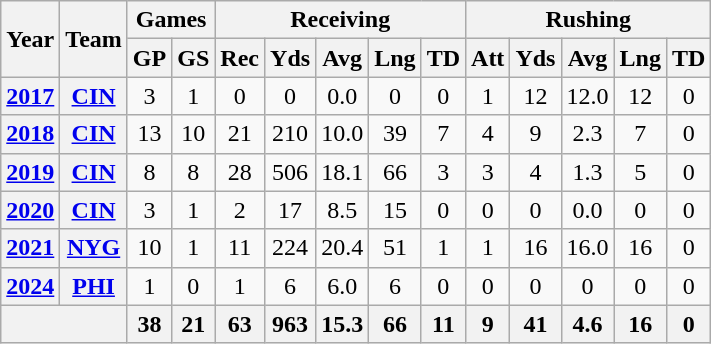<table class=wikitable style="text-align:center;">
<tr>
<th rowspan="2">Year</th>
<th rowspan="2">Team</th>
<th colspan="2">Games</th>
<th colspan="5">Receiving</th>
<th colspan="5">Rushing</th>
</tr>
<tr>
<th>GP</th>
<th>GS</th>
<th>Rec</th>
<th>Yds</th>
<th>Avg</th>
<th>Lng</th>
<th>TD</th>
<th>Att</th>
<th>Yds</th>
<th>Avg</th>
<th>Lng</th>
<th>TD</th>
</tr>
<tr>
<th><a href='#'>2017</a></th>
<th><a href='#'>CIN</a></th>
<td>3</td>
<td>1</td>
<td>0</td>
<td>0</td>
<td>0.0</td>
<td>0</td>
<td>0</td>
<td>1</td>
<td>12</td>
<td>12.0</td>
<td>12</td>
<td>0</td>
</tr>
<tr>
<th><a href='#'>2018</a></th>
<th><a href='#'>CIN</a></th>
<td>13</td>
<td>10</td>
<td>21</td>
<td>210</td>
<td>10.0</td>
<td>39</td>
<td>7</td>
<td>4</td>
<td>9</td>
<td>2.3</td>
<td>7</td>
<td>0</td>
</tr>
<tr>
<th><a href='#'>2019</a></th>
<th><a href='#'>CIN</a></th>
<td>8</td>
<td>8</td>
<td>28</td>
<td>506</td>
<td>18.1</td>
<td>66</td>
<td>3</td>
<td>3</td>
<td>4</td>
<td>1.3</td>
<td>5</td>
<td>0</td>
</tr>
<tr>
<th><a href='#'>2020</a></th>
<th><a href='#'>CIN</a></th>
<td>3</td>
<td>1</td>
<td>2</td>
<td>17</td>
<td>8.5</td>
<td>15</td>
<td>0</td>
<td>0</td>
<td>0</td>
<td>0.0</td>
<td>0</td>
<td>0</td>
</tr>
<tr>
<th><a href='#'>2021</a></th>
<th><a href='#'>NYG</a></th>
<td>10</td>
<td>1</td>
<td>11</td>
<td>224</td>
<td>20.4</td>
<td>51</td>
<td>1</td>
<td>1</td>
<td>16</td>
<td>16.0</td>
<td>16</td>
<td 0>0</td>
</tr>
<tr>
<th><a href='#'>2024</a></th>
<th><a href='#'>PHI</a></th>
<td>1</td>
<td>0</td>
<td>1</td>
<td>6</td>
<td>6.0</td>
<td>6</td>
<td>0</td>
<td>0</td>
<td>0</td>
<td>0</td>
<td>0</td>
<td 0>0</td>
</tr>
<tr>
<th colspan="2"></th>
<th>38</th>
<th>21</th>
<th>63</th>
<th>963</th>
<th>15.3</th>
<th>66</th>
<th>11</th>
<th>9</th>
<th>41</th>
<th>4.6</th>
<th>16</th>
<th>0</th>
</tr>
</table>
